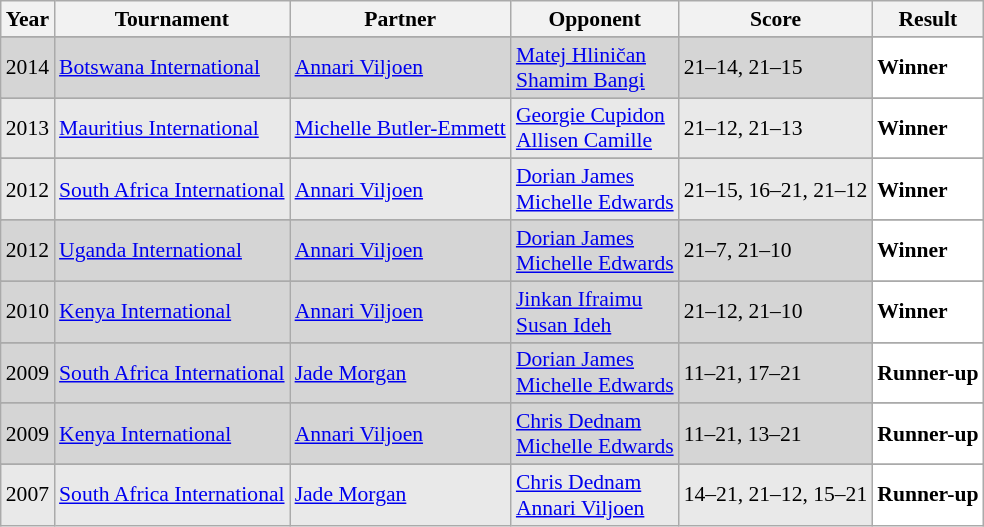<table class="sortable wikitable" style="font-size: 90%;">
<tr>
<th>Year</th>
<th>Tournament</th>
<th>Partner</th>
<th>Opponent</th>
<th>Score</th>
<th>Result</th>
</tr>
<tr>
</tr>
<tr style="background:#D5D5D5">
<td align="center">2014</td>
<td align="left"><a href='#'>Botswana International</a></td>
<td align="left"> <a href='#'>Annari Viljoen</a></td>
<td align="left"> <a href='#'>Matej Hliničan</a><br> <a href='#'>Shamim Bangi</a></td>
<td align="left">21–14, 21–15</td>
<td style="text-align:left; background:white"> <strong>Winner</strong></td>
</tr>
<tr>
</tr>
<tr style="background:#E9E9E9">
<td align="center">2013</td>
<td align="left"><a href='#'>Mauritius International</a></td>
<td align="left"> <a href='#'>Michelle Butler-Emmett</a></td>
<td align="left"> <a href='#'>Georgie Cupidon</a><br> <a href='#'>Allisen Camille</a></td>
<td align="left">21–12, 21–13</td>
<td style="text-align:left; background:white"> <strong>Winner</strong></td>
</tr>
<tr>
</tr>
<tr style="background:#E9E9E9">
<td align="center">2012</td>
<td align="left"><a href='#'>South Africa International</a></td>
<td align="left"> <a href='#'>Annari Viljoen</a></td>
<td align="left"> <a href='#'>Dorian James</a><br> <a href='#'>Michelle Edwards</a></td>
<td align="left">21–15, 16–21, 21–12</td>
<td style="text-align:left; background:white"> <strong>Winner</strong></td>
</tr>
<tr>
</tr>
<tr style="background:#D5D5D5">
<td align="center">2012</td>
<td align="left"><a href='#'>Uganda International</a></td>
<td align="left"> <a href='#'>Annari Viljoen</a></td>
<td align="left"> <a href='#'>Dorian James</a><br> <a href='#'>Michelle Edwards</a></td>
<td align="left">21–7, 21–10</td>
<td style="text-align:left; background:white"> <strong>Winner</strong></td>
</tr>
<tr>
</tr>
<tr style="background:#D5D5D5">
<td align="center">2010</td>
<td align="left"><a href='#'>Kenya International</a></td>
<td align="left"> <a href='#'>Annari Viljoen</a></td>
<td align="left"> <a href='#'>Jinkan Ifraimu</a><br> <a href='#'>Susan Ideh</a></td>
<td align="left">21–12, 21–10</td>
<td style="text-align:left; background:white"> <strong>Winner</strong></td>
</tr>
<tr>
</tr>
<tr style="background:#D5D5D5">
<td align="center">2009</td>
<td align="left"><a href='#'>South Africa International</a></td>
<td align="left"> <a href='#'>Jade Morgan</a></td>
<td align="left"> <a href='#'>Dorian James</a><br> <a href='#'>Michelle Edwards</a></td>
<td align="left">11–21, 17–21</td>
<td style="text-align:left; background:white"> <strong>Runner-up</strong></td>
</tr>
<tr>
</tr>
<tr style="background:#D5D5D5">
<td align="center">2009</td>
<td align="left"><a href='#'>Kenya International</a></td>
<td align="left"> <a href='#'>Annari Viljoen</a></td>
<td align="left"> <a href='#'>Chris Dednam</a><br> <a href='#'>Michelle Edwards</a></td>
<td align="left">11–21, 13–21</td>
<td style="text-align:left; background:white"> <strong>Runner-up</strong></td>
</tr>
<tr>
</tr>
<tr style="background:#E9E9E9">
<td align="center">2007</td>
<td align="left"><a href='#'>South Africa International</a></td>
<td align="left"> <a href='#'>Jade Morgan</a></td>
<td align="left"> <a href='#'>Chris Dednam</a><br> <a href='#'>Annari Viljoen</a></td>
<td align="left">14–21, 21–12, 15–21</td>
<td style="text-align:left; background:white"> <strong>Runner-up</strong></td>
</tr>
</table>
